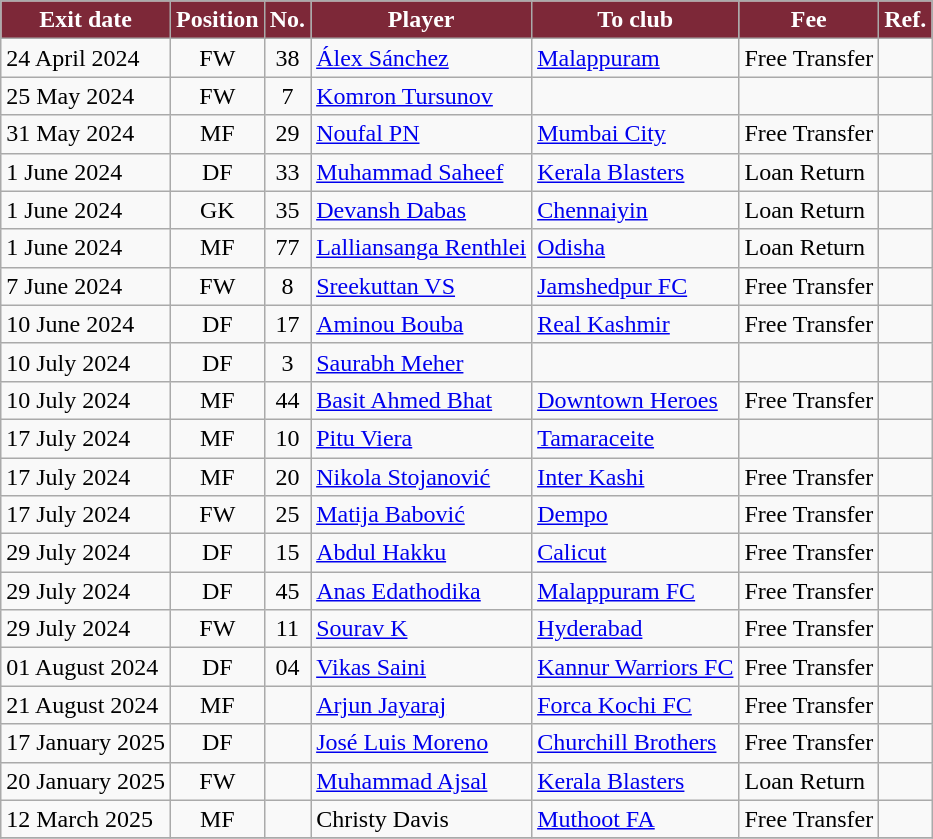<table class="wikitable sortable">
<tr>
<th style="background:#7D2838; color:white;"><strong>Exit date</strong></th>
<th style="background:#7D2838; color:white;"><strong>Position</strong></th>
<th style="background:#7D2838; color:white;"><strong>No.</strong></th>
<th style="background:#7D2838; color:white;"><strong>Player</strong></th>
<th style="background:#7D2838; color:white;"><strong>To club</strong></th>
<th style="background:#7D2838; color:white;"><strong>Fee</strong></th>
<th style="background:#7D2838; color:white;"><strong>Ref.</strong></th>
</tr>
<tr>
<td>24 April 2024</td>
<td style="text-align:center;">FW</td>
<td style="text-align:center;">38</td>
<td style="text-align:left;"> <a href='#'>Álex Sánchez</a></td>
<td style="text-align:left;"> <a href='#'>Malappuram</a></td>
<td>Free Transfer</td>
<td></td>
</tr>
<tr>
<td>25 May 2024</td>
<td style="text-align:center;">FW</td>
<td style="text-align:center;">7</td>
<td style="text-align:left;"> <a href='#'>Komron Tursunov</a></td>
<td style="text-align:left;"></td>
<td></td>
<td></td>
</tr>
<tr>
<td>31 May 2024</td>
<td style="text-align:center;">MF</td>
<td style="text-align:center;">29</td>
<td style="text-align:left;"> <a href='#'>Noufal PN</a></td>
<td style="text-align:left;"> <a href='#'>Mumbai City</a></td>
<td>Free Transfer</td>
<td></td>
</tr>
<tr>
<td>1 June 2024</td>
<td style="text-align:center;">DF</td>
<td style="text-align:center;">33</td>
<td style="text-align:left;"> <a href='#'>Muhammad Saheef</a></td>
<td style="text-align:left;"> <a href='#'>Kerala Blasters</a></td>
<td>Loan Return</td>
<td></td>
</tr>
<tr>
<td>1 June 2024</td>
<td style="text-align:center;">GK</td>
<td style="text-align:center;">35</td>
<td style="text-align:left;"> <a href='#'>Devansh Dabas</a></td>
<td style="text-align:left;"> <a href='#'>Chennaiyin</a></td>
<td>Loan Return</td>
<td></td>
</tr>
<tr>
<td>1 June 2024</td>
<td style="text-align:center;">MF</td>
<td style="text-align:center;">77</td>
<td style="text-align:left;"> <a href='#'>Lalliansanga Renthlei</a></td>
<td style="text-align:left;"> <a href='#'>Odisha</a></td>
<td>Loan Return</td>
<td></td>
</tr>
<tr>
<td>7 June 2024</td>
<td style="text-align:center;">FW</td>
<td style="text-align:center;">8</td>
<td style="text-align:left;"> <a href='#'>Sreekuttan VS</a></td>
<td style="text-align:left;"> <a href='#'>Jamshedpur FC</a></td>
<td>Free Transfer</td>
<td></td>
</tr>
<tr>
<td>10 June 2024</td>
<td style="text-align:center;">DF</td>
<td style="text-align:center;">17</td>
<td style="text-align:left;"> <a href='#'>Aminou Bouba</a></td>
<td style="text-align:left;"> <a href='#'>Real Kashmir</a></td>
<td>Free Transfer</td>
<td></td>
</tr>
<tr>
<td>10 July 2024</td>
<td style="text-align:center;">DF</td>
<td style="text-align:center;">3</td>
<td style="text-align:left;"> <a href='#'>Saurabh Meher</a></td>
<td style="text-align:left;"></td>
<td></td>
<td></td>
</tr>
<tr>
<td>10 July 2024</td>
<td style="text-align:center;">MF</td>
<td style="text-align:center;">44</td>
<td style="text-align:left;"> <a href='#'>Basit Ahmed Bhat</a></td>
<td style="text-align:left;"> <a href='#'>Downtown Heroes</a></td>
<td>Free Transfer</td>
<td></td>
</tr>
<tr>
<td>17 July 2024</td>
<td style="text-align:center;">MF</td>
<td style="text-align:center;">10</td>
<td style="text-align:left;"> <a href='#'>Pitu Viera</a></td>
<td style="text-align:left;"> <a href='#'>Tamaraceite</a></td>
<td></td>
<td></td>
</tr>
<tr>
<td>17 July 2024</td>
<td style="text-align:center;">MF</td>
<td style="text-align:center;">20</td>
<td style="text-align:left;"> <a href='#'>Nikola Stojanović</a></td>
<td style="text-align:left;"> <a href='#'>Inter Kashi</a></td>
<td>Free Transfer</td>
<td></td>
</tr>
<tr>
<td>17 July 2024</td>
<td style="text-align:center;">FW</td>
<td style="text-align:center;">25</td>
<td style="text-align:left;"> <a href='#'>Matija Babović</a></td>
<td style="text-align:left;"> <a href='#'>Dempo</a></td>
<td>Free Transfer</td>
<td></td>
</tr>
<tr>
<td>29 July 2024</td>
<td style="text-align:center;">DF</td>
<td style="text-align:center;">15</td>
<td style="text-align:left;"> <a href='#'>Abdul Hakku</a></td>
<td style="text-align:left;"> <a href='#'>Calicut</a></td>
<td>Free Transfer</td>
<td></td>
</tr>
<tr>
<td>29 July 2024</td>
<td style="text-align:center;">DF</td>
<td style="text-align:center;">45</td>
<td style="text-align:left;"> <a href='#'>Anas Edathodika</a></td>
<td style="text-align:left;"> <a href='#'>Malappuram FC</a></td>
<td>Free Transfer</td>
<td></td>
</tr>
<tr>
<td>29 July 2024</td>
<td style="text-align:center;">FW</td>
<td style="text-align:center;">11</td>
<td style="text-align:left;"> <a href='#'>Sourav K</a></td>
<td style="text-align:left;"> <a href='#'>Hyderabad</a></td>
<td>Free Transfer</td>
<td></td>
</tr>
<tr>
<td>01 August 2024</td>
<td style="text-align:center;">DF</td>
<td style="text-align:center;">04</td>
<td style="text-align:left;"> <a href='#'>Vikas Saini</a></td>
<td style="text-align:left;"> <a href='#'>Kannur Warriors FC</a></td>
<td>Free Transfer</td>
<td></td>
</tr>
<tr>
<td>21 August 2024</td>
<td style="text-align:center;">MF</td>
<td style="text-align:center;"></td>
<td style="text-align:left;"> <a href='#'>Arjun Jayaraj</a></td>
<td style="text-align:left;"> <a href='#'>Forca Kochi FC</a></td>
<td>Free Transfer</td>
<td></td>
</tr>
<tr>
<td>17 January 2025</td>
<td style="text-align:center;">DF</td>
<td style="text-align:center;"></td>
<td style="text-align:left;"> <a href='#'>José Luis Moreno</a></td>
<td style="text-align:left;"> <a href='#'>Churchill Brothers</a></td>
<td>Free Transfer</td>
<td></td>
</tr>
<tr>
<td>20 January 2025</td>
<td style="text-align:center;">FW</td>
<td style="text-align:center;"></td>
<td style="text-align:left;"> <a href='#'>Muhammad Ajsal </a></td>
<td style="text-align:left;"> <a href='#'>Kerala Blasters</a></td>
<td>Loan Return</td>
<td></td>
</tr>
<tr>
<td>12 March 2025</td>
<td style="text-align:center;">MF</td>
<td style="text-align:center;"></td>
<td style="text-align:left;"> Christy Davis</td>
<td style="text-align:left;"> <a href='#'>Muthoot FA</a></td>
<td>Free Transfer</td>
<td></td>
</tr>
<tr>
</tr>
</table>
